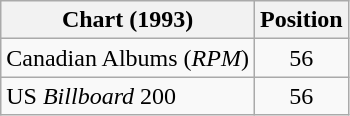<table class="wikitable sortable">
<tr>
<th>Chart (1993)</th>
<th>Position</th>
</tr>
<tr>
<td>Canadian Albums (<em>RPM</em>)</td>
<td style="text-align:center;">56</td>
</tr>
<tr>
<td>US <em>Billboard</em> 200</td>
<td style="text-align:center;">56</td>
</tr>
</table>
